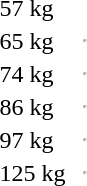<table>
<tr>
<td>57 kg</td>
<td></td>
<td></td>
<td></td>
</tr>
<tr>
<td>65 kg</td>
<td></td>
<td></td>
<td><hr></td>
</tr>
<tr>
<td>74 kg</td>
<td></td>
<td></td>
<td><hr></td>
</tr>
<tr>
<td>86 kg</td>
<td></td>
<td></td>
<td><hr></td>
</tr>
<tr>
<td>97 kg</td>
<td></td>
<td></td>
<td><hr></td>
</tr>
<tr>
<td>125 kg</td>
<td></td>
<td></td>
<td><hr></td>
</tr>
</table>
